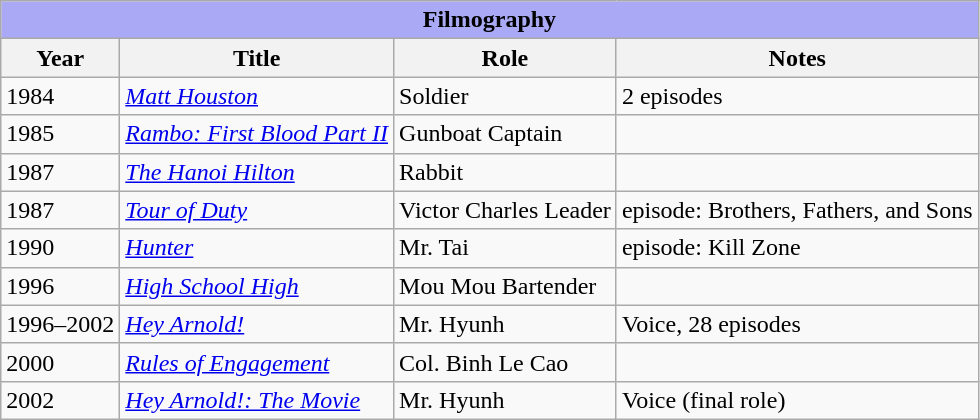<table class="wikitable sortable">
<tr>
<th colspan=4 style="background:#A9A9F5;">Filmography</th>
</tr>
<tr>
<th>Year</th>
<th>Title</th>
<th>Role</th>
<th>Notes</th>
</tr>
<tr>
<td>1984</td>
<td><em><a href='#'>Matt Houston</a></em></td>
<td>Soldier</td>
<td>2 episodes</td>
</tr>
<tr>
<td>1985</td>
<td><em><a href='#'>Rambo: First Blood Part II</a></em></td>
<td>Gunboat Captain</td>
<td></td>
</tr>
<tr>
<td>1987</td>
<td><em><a href='#'>The Hanoi Hilton</a></em></td>
<td>Rabbit</td>
<td></td>
</tr>
<tr>
<td>1987</td>
<td><em><a href='#'>Tour of Duty</a></em></td>
<td>Victor Charles Leader</td>
<td>episode: Brothers, Fathers, and Sons</td>
</tr>
<tr>
<td>1990</td>
<td><em><a href='#'>Hunter</a></em></td>
<td>Mr. Tai</td>
<td>episode: Kill Zone</td>
</tr>
<tr>
<td>1996</td>
<td><em><a href='#'>High School High</a></em></td>
<td>Mou Mou Bartender</td>
<td></td>
</tr>
<tr>
<td>1996–2002</td>
<td><em><a href='#'>Hey Arnold!</a></em></td>
<td>Mr. Hyunh</td>
<td>Voice, 28 episodes</td>
</tr>
<tr>
<td>2000</td>
<td><em><a href='#'>Rules of Engagement</a></em></td>
<td>Col. Binh Le Cao</td>
<td></td>
</tr>
<tr>
<td>2002</td>
<td><em><a href='#'>Hey Arnold!: The Movie</a></em></td>
<td>Mr. Hyunh</td>
<td>Voice (final role)</td>
</tr>
</table>
